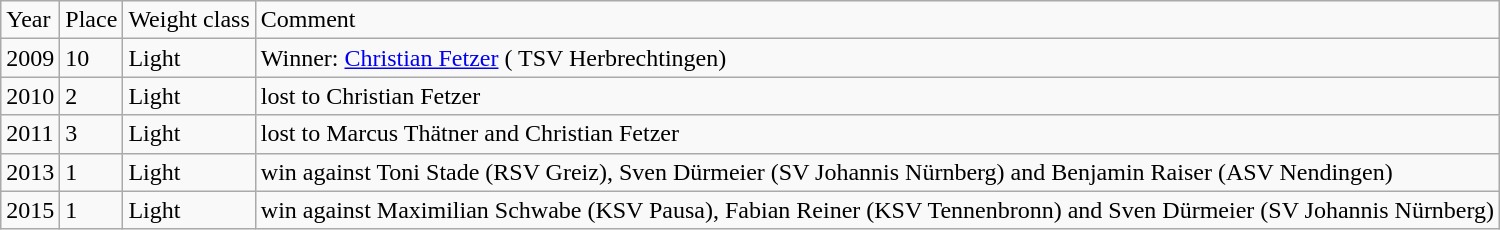<table class="wikitable">
<tr>
<td>Year</td>
<td>Place</td>
<td>Weight class</td>
<td>Comment</td>
</tr>
<tr>
<td>2009</td>
<td>10</td>
<td>Light</td>
<td>Winner: <a href='#'>Christian Fetzer</a> ( TSV Herbrechtingen)</td>
</tr>
<tr>
<td>2010</td>
<td>2</td>
<td>Light</td>
<td>lost to Christian Fetzer</td>
</tr>
<tr>
<td>2011</td>
<td>3</td>
<td>Light</td>
<td>lost to Marcus Thätner and Christian Fetzer</td>
</tr>
<tr>
<td>2013</td>
<td>1</td>
<td>Light</td>
<td>win against Toni Stade (RSV Greiz), Sven Dürmeier (SV Johannis Nürnberg) and Benjamin Raiser (ASV Nendingen)</td>
</tr>
<tr>
<td>2015</td>
<td>1</td>
<td>Light</td>
<td>win against Maximilian Schwabe (KSV Pausa), Fabian Reiner (KSV Tennenbronn) and Sven Dürmeier (SV Johannis Nürnberg)</td>
</tr>
</table>
